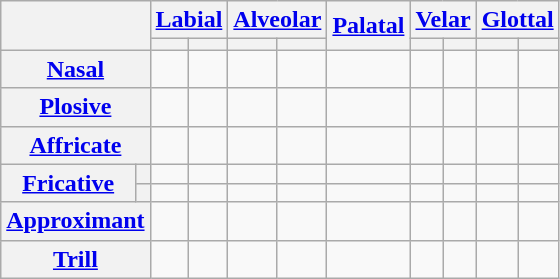<table class="wikitable" style="text-align:center;">
<tr>
<th colspan="2" rowspan="2"></th>
<th colspan="2"><a href='#'>Labial</a></th>
<th colspan="2"><a href='#'>Alveolar</a></th>
<th rowspan="2"><a href='#'>Palatal</a></th>
<th colspan="2"><a href='#'>Velar</a></th>
<th colspan="2"><a href='#'>Glottal</a></th>
</tr>
<tr>
<th></th>
<th></th>
<th></th>
<th></th>
<th></th>
<th></th>
<th></th>
<th></th>
</tr>
<tr>
<th colspan="2"><a href='#'>Nasal</a></th>
<td></td>
<td></td>
<td></td>
<td></td>
<td></td>
<td></td>
<td></td>
<td></td>
<td></td>
</tr>
<tr>
<th colspan="2"><a href='#'>Plosive</a></th>
<td></td>
<td></td>
<td></td>
<td></td>
<td></td>
<td></td>
<td></td>
<td></td>
<td></td>
</tr>
<tr>
<th colspan="2"><a href='#'>Affricate</a></th>
<td></td>
<td></td>
<td></td>
<td></td>
<td></td>
<td></td>
<td></td>
<td></td>
<td></td>
</tr>
<tr>
<th rowspan="2"><a href='#'>Fricative</a></th>
<th></th>
<td></td>
<td></td>
<td></td>
<td></td>
<td></td>
<td></td>
<td></td>
<td></td>
<td></td>
</tr>
<tr>
<th></th>
<td></td>
<td></td>
<td></td>
<td></td>
<td></td>
<td></td>
<td></td>
<td></td>
<td></td>
</tr>
<tr>
<th colspan="2"><a href='#'>Approximant</a></th>
<td></td>
<td></td>
<td></td>
<td></td>
<td></td>
<td></td>
<td></td>
<td></td>
<td></td>
</tr>
<tr>
<th colspan="2"><a href='#'>Trill</a></th>
<td></td>
<td></td>
<td></td>
<td></td>
<td></td>
<td></td>
<td></td>
<td></td>
<td></td>
</tr>
</table>
